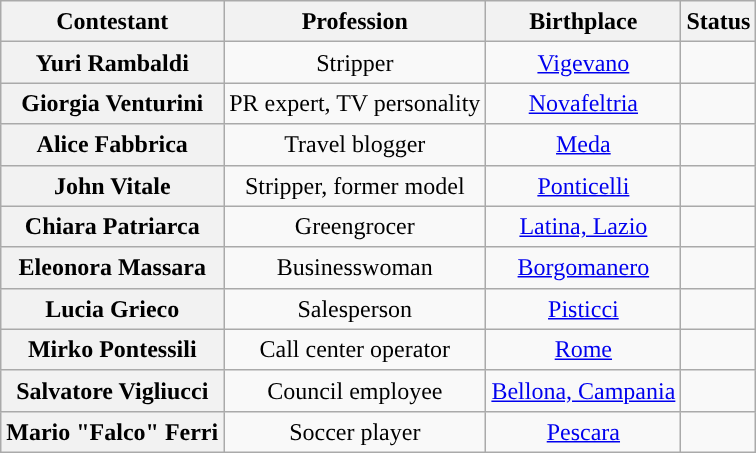<table class="wikitable sortable" style="text-align:center; line-height:20px;">
<tr>
<th>Contestant</th>
<th>Profession</th>
<th>Birthplace</th>
<th>Status</th>
</tr>
<tr>
<th>Yuri Rambaldi</th>
<td>Stripper</td>
<td><a href='#'>Vigevano</a></td>
<td></td>
</tr>
<tr>
<th>Giorgia Venturini</th>
<td>PR expert, TV personality</td>
<td><a href='#'>Novafeltria</a></td>
<td></td>
</tr>
<tr>
<th>Alice Fabbrica</th>
<td>Travel blogger</td>
<td><a href='#'>Meda</a></td>
<td></td>
</tr>
<tr>
<th>John Vitale</th>
<td>Stripper, former model</td>
<td><a href='#'>Ponticelli</a></td>
<td></td>
</tr>
<tr>
<th>Chiara Patriarca</th>
<td>Greengrocer</td>
<td><a href='#'>Latina, Lazio</a></td>
<td></td>
</tr>
<tr>
<th>Eleonora Massara</th>
<td>Businesswoman</td>
<td><a href='#'>Borgomanero</a></td>
<td></td>
</tr>
<tr>
<th>Lucia Grieco</th>
<td>Salesperson</td>
<td><a href='#'>Pisticci</a></td>
<td></td>
</tr>
<tr>
<th>Mirko Pontessili</th>
<td>Call center operator</td>
<td><a href='#'>Rome</a></td>
<td></td>
</tr>
<tr>
<th>Salvatore Vigliucci</th>
<td>Council employee</td>
<td><a href='#'>Bellona, Campania</a></td>
<td></td>
</tr>
<tr>
<th>Mario "Falco" Ferri</th>
<td>Soccer player</td>
<td><a href='#'>Pescara</a></td>
<td></td>
</tr>
</table>
